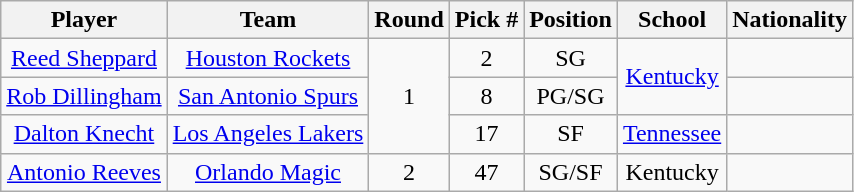<table class="wikitable" style="text-align:center;">
<tr>
<th>Player</th>
<th>Team</th>
<th>Round</th>
<th>Pick #</th>
<th>Position</th>
<th>School</th>
<th>Nationality</th>
</tr>
<tr>
<td><a href='#'>Reed Sheppard</a></td>
<td><a href='#'>Houston Rockets</a></td>
<td rowspan="3">1</td>
<td>2</td>
<td>SG</td>
<td rowspan="2"><a href='#'>Kentucky</a></td>
<td></td>
</tr>
<tr>
<td><a href='#'>Rob Dillingham</a></td>
<td><a href='#'>San Antonio Spurs</a></td>
<td>8</td>
<td>PG/SG</td>
<td></td>
</tr>
<tr>
<td><a href='#'>Dalton Knecht</a></td>
<td><a href='#'>Los Angeles Lakers</a></td>
<td>17</td>
<td>SF</td>
<td><a href='#'>Tennessee</a></td>
<td></td>
</tr>
<tr>
<td><a href='#'>Antonio Reeves</a></td>
<td><a href='#'>Orlando Magic</a></td>
<td>2</td>
<td>47</td>
<td>SG/SF</td>
<td>Kentucky</td>
<td></td>
</tr>
</table>
